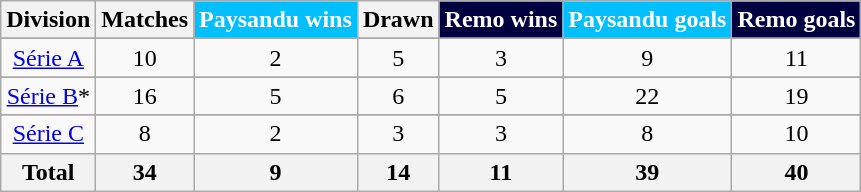<table class="wikitable">
<tr>
<th>Division</th>
<th>Matches</th>
<th style="color:#ffffff; background:#00bfff;"><strong>Paysandu wins</strong></th>
<th>Drawn</th>
<th style="color:#ffffff; background:#000040;"><strong>Remo wins</strong></th>
<th style="color:#ffffff; background:#00bfff;"><strong>Paysandu goals</strong></th>
<th style="color:#ffffff; background:#000040;"><strong>Remo goals</strong></th>
</tr>
<tr>
</tr>
<tr align="center">
<td><a href='#'>Série A</a></td>
<td>10</td>
<td>2</td>
<td>5</td>
<td>3</td>
<td>9</td>
<td>11</td>
</tr>
<tr>
</tr>
<tr align="center">
<td><a href='#'>Série B</a>*</td>
<td>16</td>
<td>5</td>
<td>6</td>
<td>5</td>
<td>22</td>
<td>19</td>
</tr>
<tr>
</tr>
<tr align="center">
<td><a href='#'>Série C</a></td>
<td>8</td>
<td>2</td>
<td>3</td>
<td>3</td>
<td>8</td>
<td>10</td>
</tr>
<tr>
<th>Total</th>
<th>34</th>
<th>9</th>
<th>14</th>
<th>11</th>
<th>39</th>
<th>40</th>
</tr>
</table>
